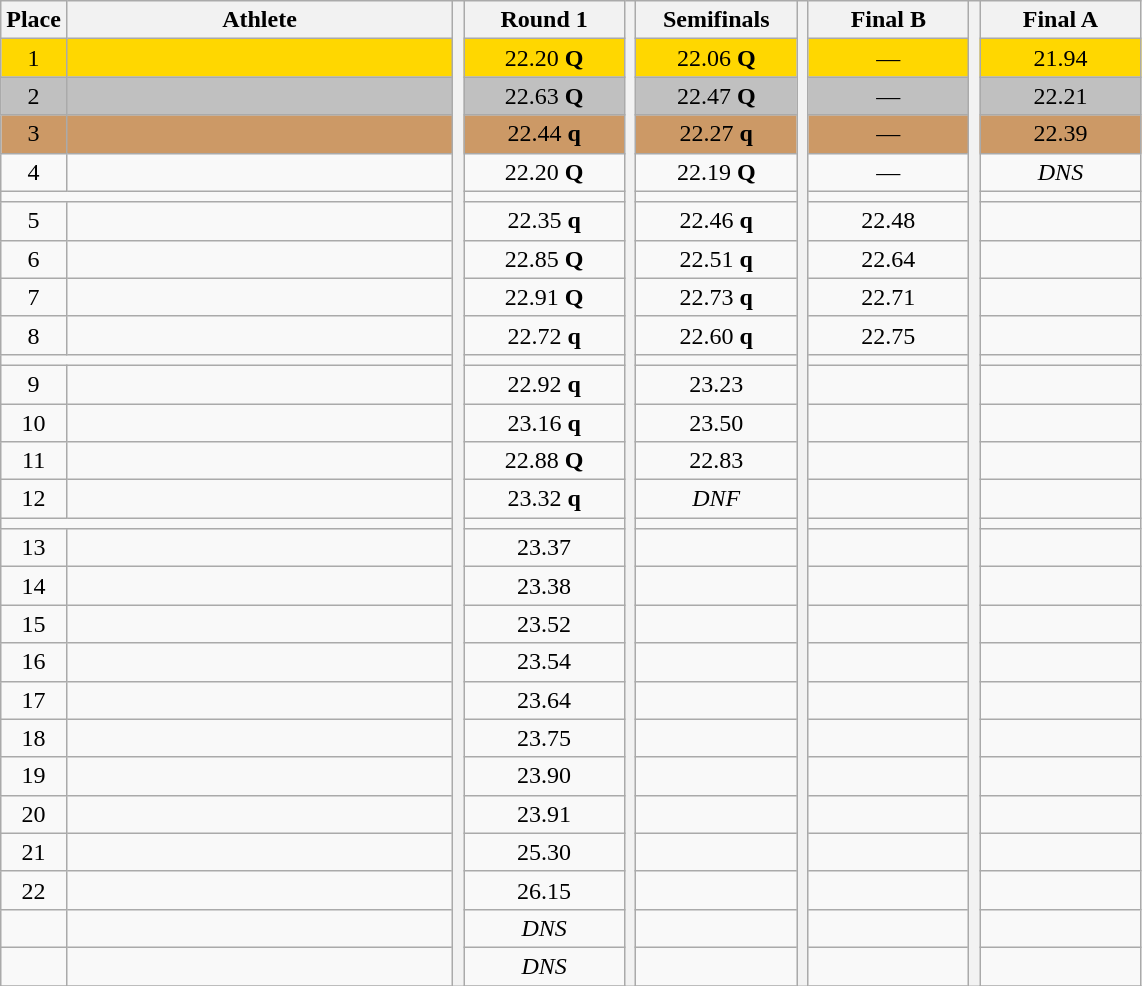<table class="wikitable" style="text-align:center">
<tr>
<th>Place</th>
<th width=250>Athlete</th>
<th rowspan=31></th>
<th width=100>Round 1</th>
<th rowspan=31></th>
<th width=100>Semifinals</th>
<th rowspan=31></th>
<th width=100>Final B</th>
<th rowspan=31></th>
<th width=100>Final A</th>
</tr>
<tr bgcolor=gold>
<td>1</td>
<td align=left></td>
<td>22.20 <strong>Q</strong></td>
<td>22.06 <strong>Q</strong></td>
<td>—</td>
<td>21.94</td>
</tr>
<tr bgcolor=silver>
<td>2</td>
<td align=left></td>
<td>22.63 <strong>Q</strong></td>
<td>22.47 <strong>Q</strong></td>
<td>—</td>
<td>22.21</td>
</tr>
<tr bgcolor=cc9966>
<td>3</td>
<td align=left></td>
<td>22.44 <strong>q</strong></td>
<td>22.27 <strong>q</strong></td>
<td>—</td>
<td>22.39</td>
</tr>
<tr>
<td>4</td>
<td align=left></td>
<td>22.20 <strong>Q</strong></td>
<td>22.19 <strong>Q</strong></td>
<td>—</td>
<td><em>DNS</em></td>
</tr>
<tr>
<td colspan=10></td>
</tr>
<tr>
<td>5</td>
<td align=left></td>
<td>22.35 <strong>q</strong></td>
<td>22.46 <strong>q</strong></td>
<td>22.48</td>
<td></td>
</tr>
<tr>
<td>6</td>
<td align=left></td>
<td>22.85 <strong>Q</strong></td>
<td>22.51 <strong>q</strong></td>
<td>22.64</td>
<td></td>
</tr>
<tr>
<td>7</td>
<td align=left></td>
<td>22.91 <strong>Q</strong></td>
<td>22.73 <strong>q</strong></td>
<td>22.71</td>
<td></td>
</tr>
<tr>
<td>8</td>
<td align=left></td>
<td>22.72 <strong>q</strong></td>
<td>22.60 <strong>q</strong></td>
<td>22.75</td>
<td></td>
</tr>
<tr>
<td colspan=10></td>
</tr>
<tr>
<td>9</td>
<td align=left></td>
<td>22.92 <strong>q</strong></td>
<td>23.23</td>
<td></td>
<td></td>
</tr>
<tr>
<td>10</td>
<td align=left></td>
<td>23.16 <strong>q</strong></td>
<td>23.50</td>
<td></td>
<td></td>
</tr>
<tr>
<td>11</td>
<td align=left></td>
<td>22.88 <strong>Q</strong></td>
<td>22.83</td>
<td></td>
<td></td>
</tr>
<tr>
<td>12</td>
<td align=left></td>
<td>23.32 <strong>q</strong></td>
<td><em>DNF</em></td>
<td></td>
<td></td>
</tr>
<tr>
<td colspan=10></td>
</tr>
<tr>
<td>13</td>
<td align=left></td>
<td>23.37</td>
<td></td>
<td></td>
<td></td>
</tr>
<tr>
<td>14</td>
<td align=left></td>
<td>23.38</td>
<td></td>
<td></td>
<td></td>
</tr>
<tr>
<td>15</td>
<td align=left></td>
<td>23.52</td>
<td></td>
<td></td>
<td></td>
</tr>
<tr>
<td>16</td>
<td align=left></td>
<td>23.54</td>
<td></td>
<td></td>
<td></td>
</tr>
<tr>
<td>17</td>
<td align=left></td>
<td>23.64</td>
<td></td>
<td></td>
<td></td>
</tr>
<tr>
<td>18</td>
<td align=left></td>
<td>23.75</td>
<td></td>
<td></td>
<td></td>
</tr>
<tr>
<td>19</td>
<td align=left></td>
<td>23.90</td>
<td></td>
<td></td>
<td></td>
</tr>
<tr>
<td>20</td>
<td align=left></td>
<td>23.91</td>
<td></td>
<td></td>
<td></td>
</tr>
<tr>
<td>21</td>
<td align=left></td>
<td>25.30</td>
<td></td>
<td></td>
<td></td>
</tr>
<tr>
<td>22</td>
<td align=left></td>
<td>26.15</td>
<td></td>
<td></td>
<td></td>
</tr>
<tr>
<td></td>
<td align=left></td>
<td><em>DNS</em></td>
<td></td>
<td></td>
<td></td>
</tr>
<tr>
<td></td>
<td align=left></td>
<td><em>DNS</em></td>
<td></td>
<td></td>
<td></td>
</tr>
<tr>
</tr>
</table>
